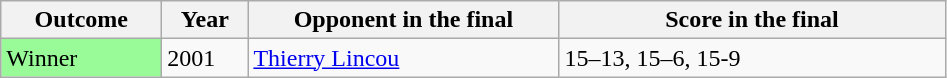<table class="sortable wikitable">
<tr>
<th width="100">Outcome</th>
<th width="50">Year</th>
<th width="200">Opponent in the final</th>
<th width="250">Score in the final</th>
</tr>
<tr>
<td bgcolor="98FB98">Winner</td>
<td>2001</td>
<td>   <a href='#'>Thierry Lincou</a></td>
<td>15–13, 15–6, 15-9</td>
</tr>
</table>
